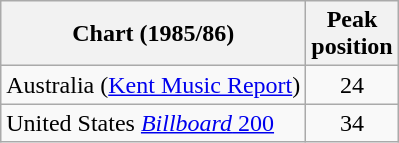<table class="wikitable" style="text-align:center">
<tr>
<th>Chart (1985/86)</th>
<th>Peak<br>position</th>
</tr>
<tr>
<td>Australia (<a href='#'>Kent Music Report</a>)</td>
<td style="text-align:center;">24</td>
</tr>
<tr>
<td align="left">United States <a href='#'><em>Billboard</em> 200</a></td>
<td>34</td>
</tr>
</table>
